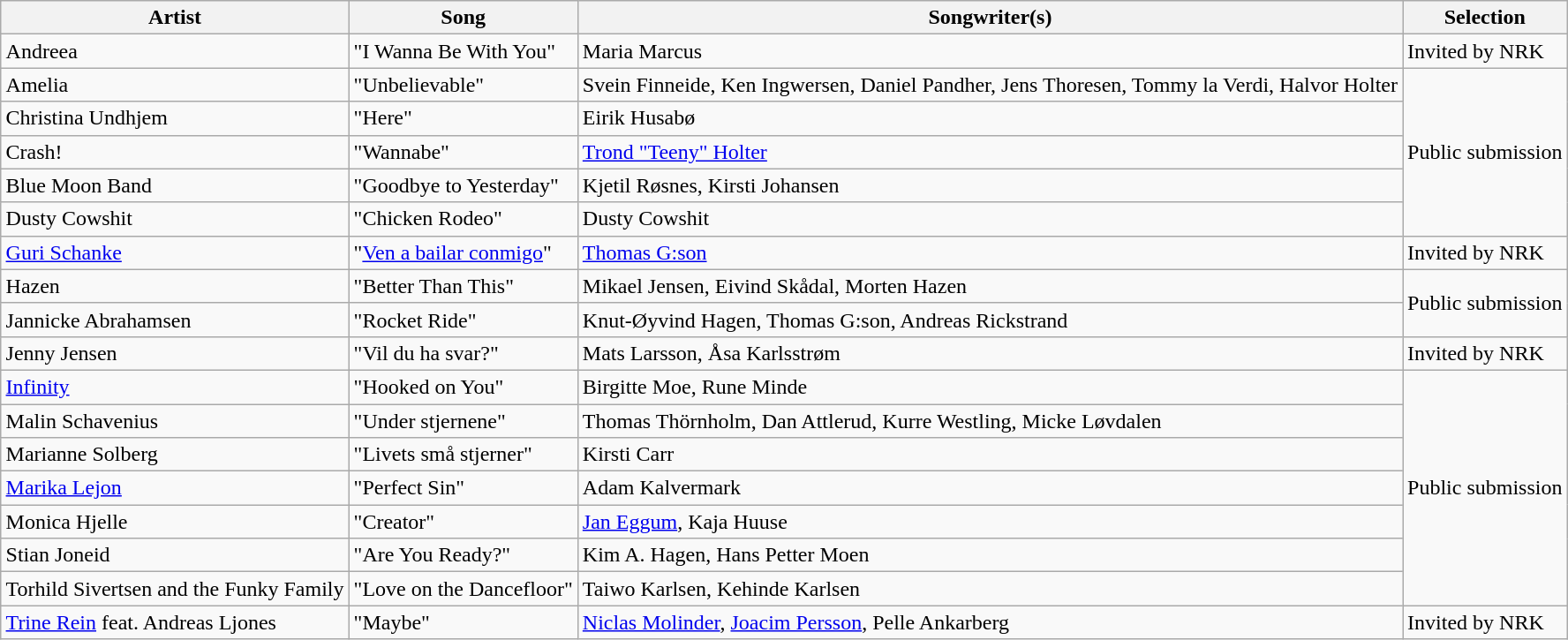<table class="sortable wikitable" style="margin: 1em auto 1em auto;">
<tr>
<th>Artist</th>
<th>Song</th>
<th>Songwriter(s)</th>
<th>Selection</th>
</tr>
<tr>
<td>Andreea</td>
<td>"I Wanna Be With You"</td>
<td>Maria Marcus</td>
<td>Invited by NRK</td>
</tr>
<tr>
<td>Amelia</td>
<td>"Unbelievable"</td>
<td>Svein Finneide, Ken Ingwersen, Daniel Pandher, Jens Thoresen, Tommy la Verdi, Halvor Holter</td>
<td rowspan="5">Public submission</td>
</tr>
<tr>
<td>Christina Undhjem</td>
<td>"Here"</td>
<td>Eirik Husabø</td>
</tr>
<tr>
<td>Crash!</td>
<td>"Wannabe"</td>
<td><a href='#'>Trond "Teeny" Holter</a></td>
</tr>
<tr>
<td>Blue Moon Band</td>
<td>"Goodbye to Yesterday"</td>
<td>Kjetil Røsnes, Kirsti Johansen</td>
</tr>
<tr>
<td>Dusty Cowshit</td>
<td>"Chicken Rodeo"</td>
<td>Dusty Cowshit</td>
</tr>
<tr>
<td><a href='#'>Guri Schanke</a></td>
<td>"<a href='#'>Ven a bailar conmigo</a>"</td>
<td><a href='#'>Thomas G:son</a></td>
<td>Invited by NRK</td>
</tr>
<tr>
<td>Hazen</td>
<td>"Better Than This"</td>
<td>Mikael Jensen, Eivind Skådal, Morten Hazen</td>
<td rowspan="2">Public submission</td>
</tr>
<tr>
<td>Jannicke Abrahamsen</td>
<td>"Rocket Ride"</td>
<td>Knut-Øyvind Hagen, Thomas G:son, Andreas Rickstrand</td>
</tr>
<tr>
<td>Jenny Jensen</td>
<td>"Vil du ha svar?"</td>
<td>Mats Larsson, Åsa Karlsstrøm</td>
<td>Invited by NRK</td>
</tr>
<tr>
<td><a href='#'>Infinity</a></td>
<td>"Hooked on You"</td>
<td>Birgitte Moe, Rune Minde</td>
<td rowspan="7">Public submission</td>
</tr>
<tr>
<td>Malin Schavenius</td>
<td>"Under stjernene"</td>
<td>Thomas Thörnholm, Dan Attlerud, Kurre Westling, Micke Løvdalen</td>
</tr>
<tr>
<td>Marianne Solberg</td>
<td>"Livets små stjerner"</td>
<td>Kirsti Carr</td>
</tr>
<tr>
<td><a href='#'>Marika Lejon</a></td>
<td>"Perfect Sin"</td>
<td>Adam Kalvermark</td>
</tr>
<tr>
<td>Monica Hjelle</td>
<td>"Creator"</td>
<td><a href='#'>Jan Eggum</a>, Kaja Huuse</td>
</tr>
<tr>
<td>Stian Joneid</td>
<td>"Are You Ready?"</td>
<td>Kim A. Hagen, Hans Petter Moen</td>
</tr>
<tr>
<td>Torhild Sivertsen and the Funky Family</td>
<td>"Love on the Dancefloor"</td>
<td>Taiwo Karlsen, Kehinde Karlsen</td>
</tr>
<tr>
<td><a href='#'>Trine Rein</a> feat. Andreas Ljones</td>
<td>"Maybe"</td>
<td><a href='#'>Niclas Molinder</a>, <a href='#'>Joacim Persson</a>, Pelle Ankarberg</td>
<td>Invited by NRK</td>
</tr>
</table>
